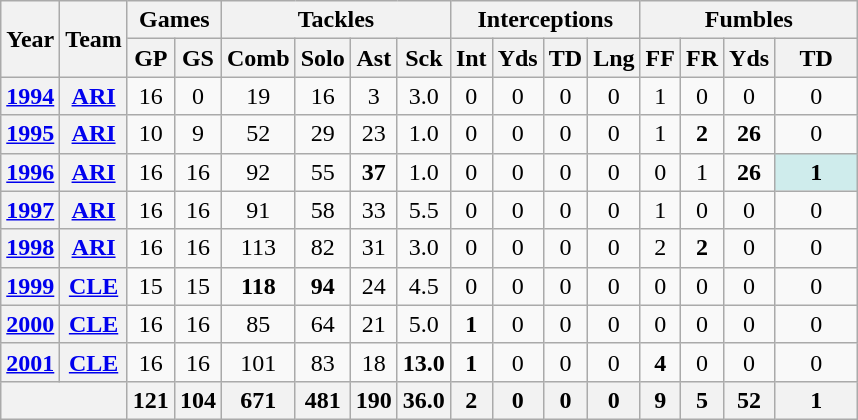<table class="wikitable" style="text-align:center">
<tr>
<th rowspan="2">Year</th>
<th rowspan="2">Team</th>
<th colspan="2">Games</th>
<th colspan="4">Tackles</th>
<th colspan="4">Interceptions</th>
<th colspan="4">Fumbles</th>
</tr>
<tr>
<th>GP</th>
<th>GS</th>
<th>Comb</th>
<th>Solo</th>
<th>Ast</th>
<th>Sck</th>
<th>Int</th>
<th>Yds</th>
<th>TD</th>
<th>Lng</th>
<th>FF</th>
<th>FR</th>
<th>Yds</th>
<th>TD</th>
</tr>
<tr>
<th><a href='#'>1994</a></th>
<th><a href='#'>ARI</a></th>
<td>16</td>
<td>0</td>
<td>19</td>
<td>16</td>
<td>3</td>
<td>3.0</td>
<td>0</td>
<td>0</td>
<td>0</td>
<td>0</td>
<td>1</td>
<td>0</td>
<td>0</td>
<td>0</td>
</tr>
<tr>
<th><a href='#'>1995</a></th>
<th><a href='#'>ARI</a></th>
<td>10</td>
<td>9</td>
<td>52</td>
<td>29</td>
<td>23</td>
<td>1.0</td>
<td>0</td>
<td>0</td>
<td>0</td>
<td>0</td>
<td>1</td>
<td><strong>2</strong></td>
<td><strong>26</strong></td>
<td>0</td>
</tr>
<tr>
<th><a href='#'>1996</a></th>
<th><a href='#'>ARI</a></th>
<td>16</td>
<td>16</td>
<td>92</td>
<td>55</td>
<td><strong>37</strong></td>
<td>1.0</td>
<td>0</td>
<td>0</td>
<td>0</td>
<td>0</td>
<td>0</td>
<td>1</td>
<td><strong>26</strong></td>
<td style="background:#cfecec; width:3em;"><strong>1</strong></td>
</tr>
<tr>
<th><a href='#'>1997</a></th>
<th><a href='#'>ARI</a></th>
<td>16</td>
<td>16</td>
<td>91</td>
<td>58</td>
<td>33</td>
<td>5.5</td>
<td>0</td>
<td>0</td>
<td>0</td>
<td>0</td>
<td>1</td>
<td>0</td>
<td>0</td>
<td>0</td>
</tr>
<tr>
<th><a href='#'>1998</a></th>
<th><a href='#'>ARI</a></th>
<td>16</td>
<td>16</td>
<td>113</td>
<td>82</td>
<td>31</td>
<td>3.0</td>
<td>0</td>
<td>0</td>
<td>0</td>
<td>0</td>
<td>2</td>
<td><strong>2</strong></td>
<td>0</td>
<td>0</td>
</tr>
<tr>
<th><a href='#'>1999</a></th>
<th><a href='#'>CLE</a></th>
<td>15</td>
<td>15</td>
<td><strong>118</strong></td>
<td><strong>94</strong></td>
<td>24</td>
<td>4.5</td>
<td>0</td>
<td>0</td>
<td>0</td>
<td>0</td>
<td>0</td>
<td>0</td>
<td>0</td>
<td>0</td>
</tr>
<tr>
<th><a href='#'>2000</a></th>
<th><a href='#'>CLE</a></th>
<td>16</td>
<td>16</td>
<td>85</td>
<td>64</td>
<td>21</td>
<td>5.0</td>
<td><strong>1</strong></td>
<td>0</td>
<td>0</td>
<td>0</td>
<td>0</td>
<td>0</td>
<td>0</td>
<td>0</td>
</tr>
<tr>
<th><a href='#'>2001</a></th>
<th><a href='#'>CLE</a></th>
<td>16</td>
<td>16</td>
<td>101</td>
<td>83</td>
<td>18</td>
<td><strong>13.0</strong></td>
<td><strong>1</strong></td>
<td>0</td>
<td>0</td>
<td>0</td>
<td><strong>4</strong></td>
<td>0</td>
<td>0</td>
<td>0</td>
</tr>
<tr>
<th colspan="2"></th>
<th>121</th>
<th>104</th>
<th>671</th>
<th>481</th>
<th>190</th>
<th>36.0</th>
<th>2</th>
<th>0</th>
<th>0</th>
<th>0</th>
<th>9</th>
<th>5</th>
<th>52</th>
<th>1</th>
</tr>
</table>
